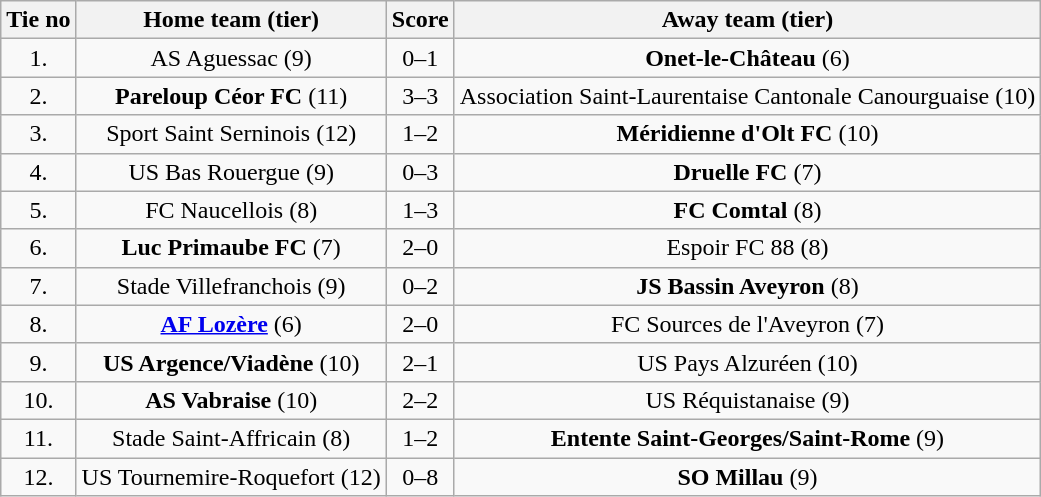<table class="wikitable" style="text-align: center">
<tr>
<th>Tie no</th>
<th>Home team (tier)</th>
<th>Score</th>
<th>Away team (tier)</th>
</tr>
<tr>
<td>1.</td>
<td>AS Aguessac (9)</td>
<td>0–1</td>
<td><strong>Onet-le-Château</strong> (6)</td>
</tr>
<tr>
<td>2.</td>
<td><strong>Pareloup Céor FC</strong> (11)</td>
<td>3–3 </td>
<td>Association Saint-Laurentaise Cantonale Canourguaise (10)</td>
</tr>
<tr>
<td>3.</td>
<td>Sport Saint Serninois (12)</td>
<td>1–2</td>
<td><strong>Méridienne d'Olt FC</strong> (10)</td>
</tr>
<tr>
<td>4.</td>
<td>US Bas Rouergue (9)</td>
<td>0–3</td>
<td><strong>Druelle FC</strong> (7)</td>
</tr>
<tr>
<td>5.</td>
<td>FC Naucellois (8)</td>
<td>1–3</td>
<td><strong>FC Comtal</strong> (8)</td>
</tr>
<tr>
<td>6.</td>
<td><strong>Luc Primaube FC</strong> (7)</td>
<td>2–0</td>
<td>Espoir FC 88 (8)</td>
</tr>
<tr>
<td>7.</td>
<td>Stade Villefranchois (9)</td>
<td>0–2</td>
<td><strong>JS Bassin Aveyron</strong> (8)</td>
</tr>
<tr>
<td>8.</td>
<td><strong><a href='#'>AF Lozère</a></strong> (6)</td>
<td>2–0</td>
<td>FC Sources de l'Aveyron (7)</td>
</tr>
<tr>
<td>9.</td>
<td><strong>US Argence/Viadène</strong> (10)</td>
<td>2–1</td>
<td>US Pays Alzuréen (10)</td>
</tr>
<tr>
<td>10.</td>
<td><strong>AS Vabraise</strong> (10)</td>
<td>2–2 </td>
<td>US Réquistanaise (9)</td>
</tr>
<tr>
<td>11.</td>
<td>Stade Saint-Affricain (8)</td>
<td>1–2</td>
<td><strong>Entente Saint-Georges/Saint-Rome</strong> (9)</td>
</tr>
<tr>
<td>12.</td>
<td>US Tournemire-Roquefort (12)</td>
<td>0–8</td>
<td><strong>SO Millau</strong> (9)</td>
</tr>
</table>
